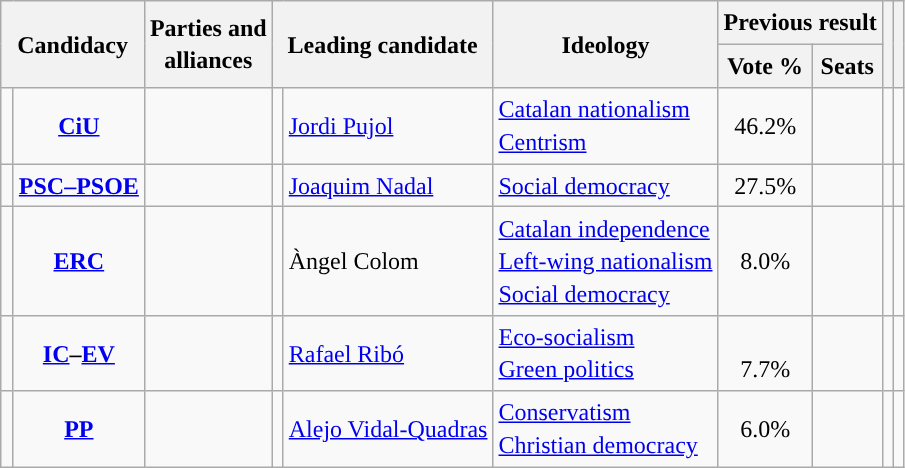<table class="wikitable" style="line-height:1.35em; text-align:left;">
<tr>
<th colspan="2" rowspan="2">Candidacy</th>
<th rowspan="2">Parties and<br>alliances</th>
<th colspan="2" rowspan="2">Leading candidate</th>
<th rowspan="2">Ideology</th>
<th colspan="2">Previous result</th>
<th rowspan="2"></th>
<th rowspan="2"></th>
</tr>
<tr>
<th>Vote %</th>
<th>Seats</th>
</tr>
<tr>
<td width="1" style="color:inherit;background:"></td>
<td align="center"><strong><a href='#'>CiU</a></strong></td>
<td></td>
<td></td>
<td><a href='#'>Jordi Pujol</a></td>
<td><a href='#'>Catalan nationalism</a><br><a href='#'>Centrism</a></td>
<td align="center">46.2%</td>
<td></td>
<td></td>
<td></td>
</tr>
<tr>
<td style="color:inherit;background:"></td>
<td align="center"><strong><a href='#'>PSC–PSOE</a></strong></td>
<td></td>
<td></td>
<td><a href='#'>Joaquim Nadal</a></td>
<td><a href='#'>Social democracy</a></td>
<td align="center">27.5%</td>
<td></td>
<td></td>
<td></td>
</tr>
<tr>
<td style="color:inherit;background:"></td>
<td align="center"><strong><a href='#'>ERC</a></strong></td>
<td></td>
<td></td>
<td>Àngel Colom</td>
<td><a href='#'>Catalan independence</a><br><a href='#'>Left-wing nationalism</a><br><a href='#'>Social democracy</a></td>
<td align="center">8.0%</td>
<td></td>
<td></td>
<td></td>
</tr>
<tr>
<td style="color:inherit;background:"></td>
<td align="center"><strong><a href='#'>IC</a>–<a href='#'>EV</a></strong></td>
<td></td>
<td></td>
<td><a href='#'>Rafael Ribó</a></td>
<td><a href='#'>Eco-socialism</a><br><a href='#'>Green politics</a></td>
<td align="center"><br>7.7%<br></td>
<td></td>
<td></td>
<td></td>
</tr>
<tr>
<td style="color:inherit;background:"></td>
<td align="center"><strong><a href='#'>PP</a></strong></td>
<td></td>
<td></td>
<td><a href='#'>Alejo Vidal-Quadras</a></td>
<td><a href='#'>Conservatism</a><br><a href='#'>Christian democracy</a></td>
<td align="center">6.0%</td>
<td></td>
<td></td>
<td></td>
</tr>
</table>
